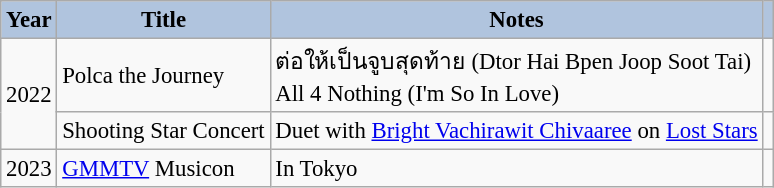<table class="wikitable" style="font-size: 95%;">
<tr>
<th style="background: #B0C4DE;">Year</th>
<th style="background: #B0C4DE;">Title</th>
<th style="background: #B0C4DE;">Notes</th>
<th style="background: #B0C4DE;"  class="unsortable"></th>
</tr>
<tr>
<td rowspan = "2">2022</td>
<td>Polca the Journey <br></td>
<td>ต่อให้เป็นจูบสุดท้าย (Dtor Hai Bpen Joop Soot Tai)  <br> All 4 Nothing (I'm So In Love)</td>
<td align="center"></td>
</tr>
<tr>
<td>Shooting Star Concert<br></td>
<td>Duet with <a href='#'>Bright Vachirawit Chivaaree</a> on <a href='#'>Lost Stars</a></td>
<td></td>
</tr>
<tr>
<td>2023</td>
<td><a href='#'>GMMTV</a> Musicon</td>
<td>In Tokyo</td>
<td align="center"></td>
</tr>
</table>
